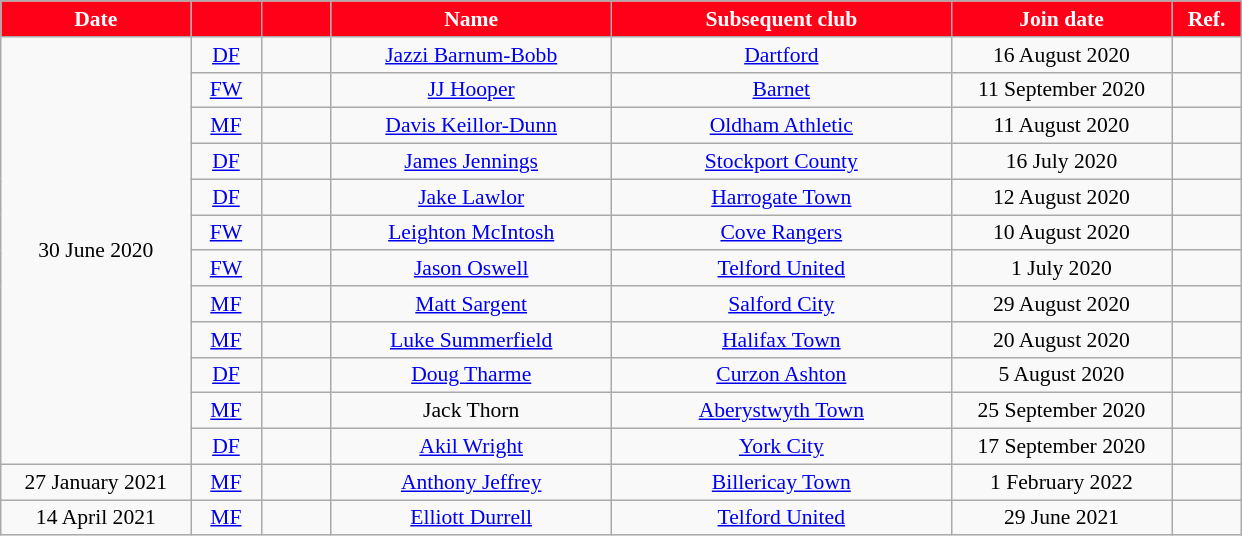<table class="wikitable" style="text-align:center; font-size:90%">
<tr>
<th style="background:#ff0018; color:#fff; width:120px;">Date</th>
<th style="background:#ff0018; color:#fff; width:40px;"></th>
<th style="background:#ff0018; color:#fff; width:40px;"></th>
<th style="background:#ff0018; color:#fff; width:180px;">Name</th>
<th style="background:#ff0018; color:#fff; width:220px;">Subsequent club</th>
<th style="background:#ff0018; color:#fff; width:140px;">Join date</th>
<th style="background:#ff0018; color:#fff; width:40px;">Ref.</th>
</tr>
<tr>
<td rowspan="12">30 June 2020</td>
<td><a href='#'>DF</a></td>
<td></td>
<td><a href='#'>Jazzi Barnum-Bobb</a></td>
<td> <a href='#'>Dartford</a></td>
<td>16 August 2020</td>
<td></td>
</tr>
<tr>
<td><a href='#'>FW</a></td>
<td></td>
<td><a href='#'>JJ Hooper</a></td>
<td> <a href='#'>Barnet</a></td>
<td>11 September 2020</td>
<td></td>
</tr>
<tr>
<td><a href='#'>MF</a></td>
<td></td>
<td><a href='#'>Davis Keillor-Dunn</a></td>
<td> <a href='#'>Oldham Athletic</a></td>
<td>11 August 2020</td>
<td></td>
</tr>
<tr>
<td><a href='#'>DF</a></td>
<td></td>
<td><a href='#'>James Jennings</a></td>
<td> <a href='#'>Stockport County</a></td>
<td>16 July 2020</td>
<td></td>
</tr>
<tr>
<td><a href='#'>DF</a></td>
<td></td>
<td><a href='#'>Jake Lawlor</a></td>
<td> <a href='#'>Harrogate Town</a></td>
<td>12 August 2020</td>
<td></td>
</tr>
<tr>
<td><a href='#'>FW</a></td>
<td></td>
<td><a href='#'>Leighton McIntosh</a></td>
<td> <a href='#'>Cove Rangers</a></td>
<td>10 August 2020</td>
<td></td>
</tr>
<tr>
<td><a href='#'>FW</a></td>
<td></td>
<td><a href='#'>Jason Oswell</a></td>
<td> <a href='#'>Telford United</a></td>
<td>1 July 2020</td>
<td></td>
</tr>
<tr>
<td><a href='#'>MF</a></td>
<td></td>
<td><a href='#'>Matt Sargent</a></td>
<td><a href='#'>Salford City</a></td>
<td>29 August 2020</td>
<td></td>
</tr>
<tr>
<td><a href='#'>MF</a></td>
<td></td>
<td><a href='#'>Luke Summerfield</a></td>
<td> <a href='#'>Halifax Town</a></td>
<td>20 August 2020</td>
<td></td>
</tr>
<tr>
<td><a href='#'>DF</a></td>
<td></td>
<td><a href='#'>Doug Tharme</a></td>
<td> <a href='#'>Curzon Ashton</a></td>
<td>5 August 2020</td>
<td></td>
</tr>
<tr>
<td><a href='#'>MF</a></td>
<td></td>
<td>Jack Thorn</td>
<td> <a href='#'>Aberystwyth Town</a></td>
<td>25 September 2020</td>
<td></td>
</tr>
<tr>
<td><a href='#'>DF</a></td>
<td></td>
<td><a href='#'>Akil Wright</a></td>
<td> <a href='#'>York City</a></td>
<td>17 September 2020</td>
<td></td>
</tr>
<tr>
<td>27 January 2021</td>
<td><a href='#'>MF</a></td>
<td></td>
<td><a href='#'>Anthony Jeffrey</a></td>
<td><a href='#'>Billericay Town</a></td>
<td>1 February 2022</td>
<td></td>
</tr>
<tr>
<td>14 April 2021</td>
<td><a href='#'>MF</a></td>
<td></td>
<td><a href='#'>Elliott Durrell</a></td>
<td> <a href='#'>Telford United</a></td>
<td>29 June 2021</td>
<td></td>
</tr>
</table>
